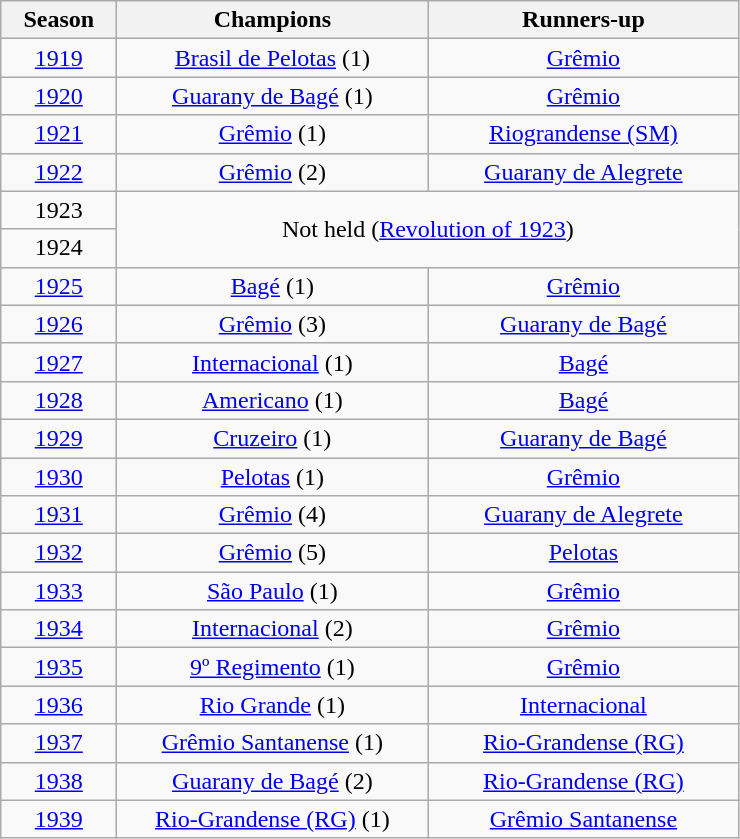<table class="wikitable" style="text-align:center; margin-left:1em;">
<tr>
<th style="width:70px">Season</th>
<th style="width:200px">Champions</th>
<th style="width:200px">Runners-up</th>
</tr>
<tr>
<td style="text-align:center"><a href='#'>1919</a></td>
<td><a href='#'>Brasil de Pelotas</a> (1)</td>
<td><a href='#'>Grêmio</a></td>
</tr>
<tr>
<td style="text-align:center"><a href='#'>1920</a></td>
<td><a href='#'>Guarany de Bagé</a> (1)</td>
<td><a href='#'>Grêmio</a></td>
</tr>
<tr>
<td style="text-align:center"><a href='#'>1921</a></td>
<td><a href='#'>Grêmio</a> (1)</td>
<td><a href='#'>Riograndense (SM)</a></td>
</tr>
<tr>
<td style="text-align:center"><a href='#'>1922</a></td>
<td><a href='#'>Grêmio</a> (2)</td>
<td><a href='#'>Guarany de Alegrete</a></td>
</tr>
<tr>
<td>1923</td>
<td colspan="2" rowspan="2">Not held (<a href='#'>Revolution of 1923</a>)</td>
</tr>
<tr>
<td>1924</td>
</tr>
<tr>
<td style="text-align:center"><a href='#'>1925</a></td>
<td><a href='#'>Bagé</a> (1)</td>
<td><a href='#'>Grêmio</a></td>
</tr>
<tr>
<td style="text-align:center"><a href='#'>1926</a></td>
<td><a href='#'>Grêmio</a> (3)</td>
<td><a href='#'>Guarany de Bagé</a></td>
</tr>
<tr>
<td style="text-align:center"><a href='#'>1927</a></td>
<td><a href='#'>Internacional</a> (1)</td>
<td><a href='#'>Bagé</a></td>
</tr>
<tr>
<td style="text-align:center"><a href='#'>1928</a></td>
<td><a href='#'>Americano</a> (1)</td>
<td><a href='#'>Bagé</a></td>
</tr>
<tr>
<td style="text-align:center"><a href='#'>1929</a></td>
<td><a href='#'>Cruzeiro</a> (1)</td>
<td><a href='#'>Guarany de Bagé</a></td>
</tr>
<tr>
<td style="text-align:center"><a href='#'>1930</a></td>
<td><a href='#'>Pelotas</a> (1)</td>
<td><a href='#'>Grêmio</a></td>
</tr>
<tr>
<td style="text-align:center"><a href='#'>1931</a></td>
<td><a href='#'>Grêmio</a> (4)</td>
<td><a href='#'>Guarany de Alegrete</a></td>
</tr>
<tr>
<td style="text-align:center"><a href='#'>1932</a></td>
<td><a href='#'>Grêmio</a> (5)</td>
<td><a href='#'>Pelotas</a></td>
</tr>
<tr>
<td style="text-align:center"><a href='#'>1933</a></td>
<td><a href='#'>São Paulo</a> (1)</td>
<td><a href='#'>Grêmio</a></td>
</tr>
<tr>
<td style="text-align:center"><a href='#'>1934</a></td>
<td><a href='#'>Internacional</a> (2)</td>
<td><a href='#'>Grêmio</a></td>
</tr>
<tr>
<td style="text-align:center"><a href='#'>1935</a></td>
<td><a href='#'>9º Regimento</a> (1)</td>
<td><a href='#'>Grêmio</a></td>
</tr>
<tr>
<td style="text-align:center"><a href='#'>1936</a></td>
<td><a href='#'>Rio Grande</a> (1)</td>
<td><a href='#'>Internacional</a></td>
</tr>
<tr>
<td style="text-align:center"><a href='#'>1937</a></td>
<td><a href='#'>Grêmio Santanense</a> (1)</td>
<td><a href='#'>Rio-Grandense (RG)</a></td>
</tr>
<tr>
<td style="text-align:center"><a href='#'>1938</a></td>
<td><a href='#'>Guarany de Bagé</a> (2)</td>
<td><a href='#'>Rio-Grandense (RG)</a></td>
</tr>
<tr>
<td style="text-align:center"><a href='#'>1939</a></td>
<td><a href='#'>Rio-Grandense (RG)</a> (1)</td>
<td><a href='#'>Grêmio Santanense</a></td>
</tr>
</table>
